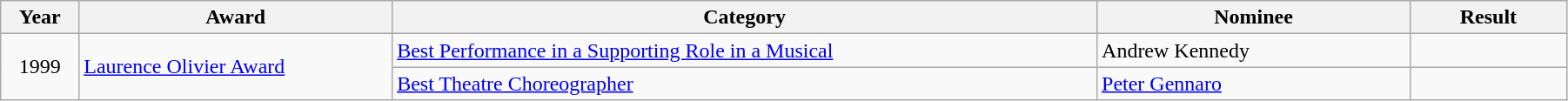<table class="wikitable" style="width:95%;">
<tr>
<th style="width:5%;">Year</th>
<th style="width:20%;">Award</th>
<th style="width:45%;">Category</th>
<th style="width:20%;">Nominee</th>
<th style="width:10%;">Result</th>
</tr>
<tr>
<td rowspan="2" style="text-align:center;">1999</td>
<td rowspan="2"><a href='#'>Laurence Olivier Award</a></td>
<td><a href='#'>Best Performance in a Supporting Role in a Musical</a></td>
<td>Andrew Kennedy</td>
<td></td>
</tr>
<tr>
<td><a href='#'>Best Theatre Choreographer</a></td>
<td><a href='#'>Peter Gennaro</a></td>
<td></td>
</tr>
</table>
